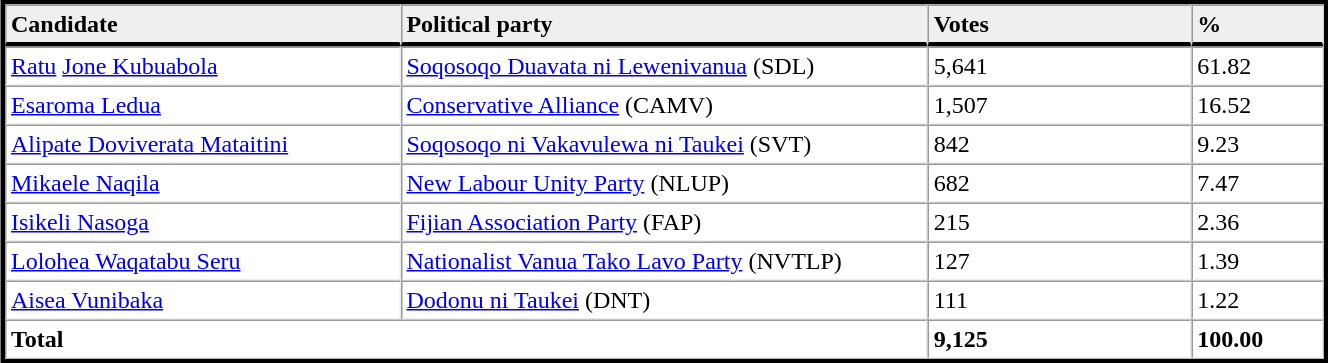<table table width="70%" border="1" align="center" cellpadding=3 cellspacing=0 style="margin:5px; border:3px solid;">
<tr>
<td td width="30%" style="border-bottom:3px solid; background:#efefef;"><strong>Candidate</strong></td>
<td td width="40%" style="border-bottom:3px solid; background:#efefef;"><strong>Political party</strong></td>
<td td width="20%" style="border-bottom:3px solid; background:#efefef;"><strong>Votes</strong></td>
<td td width="10%" style="border-bottom:3px solid; background:#efefef;"><strong>%</strong></td>
</tr>
<tr>
<td><a href='#'>Ratu</a> <a href='#'>Jone Kubuabola</a></td>
<td><a href='#'>Soqosoqo Duavata ni Lewenivanua</a> (SDL)</td>
<td>5,641</td>
<td>61.82</td>
</tr>
<tr>
<td><a href='#'>Esaroma Ledua</a></td>
<td><a href='#'>Conservative Alliance</a> (CAMV)</td>
<td>1,507</td>
<td>16.52</td>
</tr>
<tr>
<td><a href='#'>Alipate Doviverata Mataitini</a></td>
<td><a href='#'>Soqosoqo ni Vakavulewa ni Taukei</a> (SVT)</td>
<td>842</td>
<td>9.23</td>
</tr>
<tr>
<td><a href='#'>Mikaele Naqila</a></td>
<td><a href='#'>New Labour Unity Party</a> (NLUP)</td>
<td>682</td>
<td>7.47</td>
</tr>
<tr>
<td><a href='#'>Isikeli Nasoga</a></td>
<td><a href='#'>Fijian Association Party</a> (FAP)</td>
<td>215</td>
<td>2.36</td>
</tr>
<tr>
<td><a href='#'>Lolohea Waqatabu Seru</a></td>
<td><a href='#'>Nationalist Vanua Tako Lavo Party</a> (NVTLP)</td>
<td>127</td>
<td>1.39</td>
</tr>
<tr>
<td><a href='#'>Aisea Vunibaka</a></td>
<td><a href='#'>Dodonu ni Taukei</a> (DNT)</td>
<td>111</td>
<td>1.22</td>
</tr>
<tr>
<td colspan=2><strong>Total</strong></td>
<td><strong>9,125</strong></td>
<td><strong>100.00</strong></td>
</tr>
<tr>
</tr>
</table>
